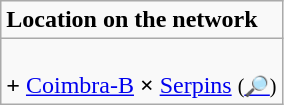<table role="presentation" class="wikitable mw-collapsible mw-collapsed floatright">
<tr>
<td><strong>Location on the network</strong></td>
</tr>
<tr>
<td><br><span><strong>+</strong> <a href='#'>Coimbra-B</a></span> <span><strong>×</strong> <a href='#'>Serpins</a></span> <small>(<a href='#'>🔎</a>)</small></td>
</tr>
</table>
